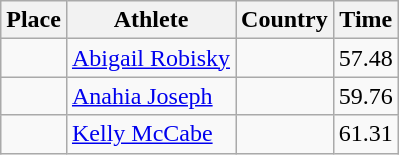<table class="wikitable">
<tr>
<th>Place</th>
<th>Athlete</th>
<th>Country</th>
<th>Time</th>
</tr>
<tr>
<td align=center></td>
<td><a href='#'>Abigail Robisky</a></td>
<td></td>
<td>57.48</td>
</tr>
<tr>
<td align=center></td>
<td><a href='#'>Anahia Joseph</a></td>
<td></td>
<td>59.76</td>
</tr>
<tr>
<td align=center></td>
<td><a href='#'>Kelly McCabe</a></td>
<td></td>
<td>61.31</td>
</tr>
</table>
